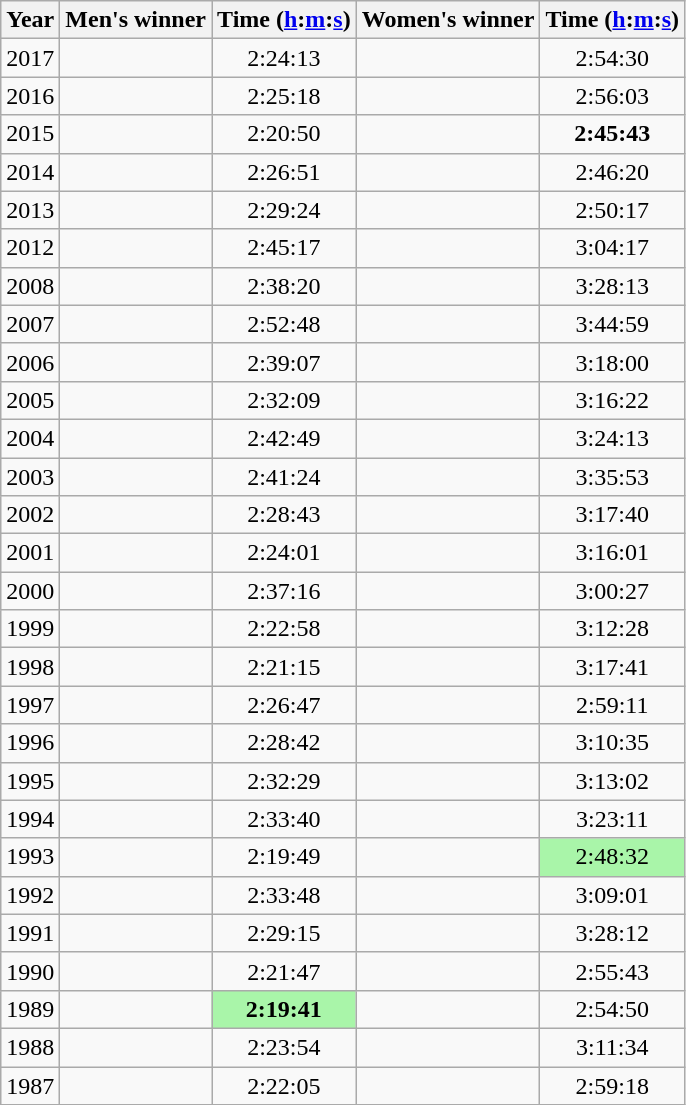<table class="wikitable sortable" style="text-align:center">
<tr>
<th>Year</th>
<th class=unsortable>Men's winner</th>
<th>Time (<a href='#'>h</a>:<a href='#'>m</a>:<a href='#'>s</a>)</th>
<th class=unsortable>Women's winner</th>
<th>Time (<a href='#'>h</a>:<a href='#'>m</a>:<a href='#'>s</a>)</th>
</tr>
<tr>
<td>2017</td>
<td align=left></td>
<td>2:24:13</td>
<td align=left></td>
<td>2:54:30</td>
</tr>
<tr>
<td>2016</td>
<td align=left></td>
<td>2:25:18</td>
<td align=left></td>
<td>2:56:03</td>
</tr>
<tr>
<td>2015</td>
<td align=left></td>
<td>2:20:50</td>
<td align=left></td>
<td><strong>2:45:43</strong></td>
</tr>
<tr>
<td>2014</td>
<td align=left></td>
<td>2:26:51</td>
<td align=left></td>
<td>2:46:20</td>
</tr>
<tr>
<td>2013</td>
<td align=left></td>
<td>2:29:24</td>
<td align=left></td>
<td>2:50:17</td>
</tr>
<tr>
<td>2012</td>
<td align=left></td>
<td>2:45:17</td>
<td align=left></td>
<td>3:04:17</td>
</tr>
<tr>
<td>2008</td>
<td align=left></td>
<td>2:38:20</td>
<td align=left></td>
<td>3:28:13</td>
</tr>
<tr>
<td>2007</td>
<td align=left></td>
<td>2:52:48</td>
<td align=left></td>
<td>3:44:59</td>
</tr>
<tr>
<td>2006</td>
<td align=left></td>
<td>2:39:07</td>
<td align=left></td>
<td>3:18:00</td>
</tr>
<tr>
<td>2005</td>
<td align=left></td>
<td>2:32:09</td>
<td align=left></td>
<td>3:16:22</td>
</tr>
<tr>
<td>2004</td>
<td align=left></td>
<td>2:42:49</td>
<td align=left></td>
<td>3:24:13</td>
</tr>
<tr>
<td>2003</td>
<td align=left></td>
<td>2:41:24</td>
<td align=left></td>
<td>3:35:53</td>
</tr>
<tr>
<td>2002</td>
<td align=left></td>
<td>2:28:43</td>
<td align=left></td>
<td>3:17:40</td>
</tr>
<tr>
<td>2001</td>
<td align=left></td>
<td>2:24:01</td>
<td align=left></td>
<td>3:16:01</td>
</tr>
<tr>
<td>2000</td>
<td align=left></td>
<td>2:37:16</td>
<td align=left></td>
<td>3:00:27</td>
</tr>
<tr>
<td>1999</td>
<td align=left></td>
<td>2:22:58</td>
<td align=left></td>
<td>3:12:28</td>
</tr>
<tr>
<td>1998</td>
<td align=left></td>
<td>2:21:15</td>
<td align=left></td>
<td>3:17:41</td>
</tr>
<tr>
<td>1997</td>
<td align=left></td>
<td>2:26:47</td>
<td align=left></td>
<td>2:59:11</td>
</tr>
<tr>
<td>1996</td>
<td align=left></td>
<td>2:28:42</td>
<td align=left></td>
<td>3:10:35</td>
</tr>
<tr>
<td>1995</td>
<td align=left></td>
<td>2:32:29</td>
<td align=left></td>
<td>3:13:02</td>
</tr>
<tr>
<td>1994</td>
<td align=left></td>
<td>2:33:40</td>
<td align=left></td>
<td>3:23:11</td>
</tr>
<tr>
<td>1993</td>
<td align=left></td>
<td>2:19:49</td>
<td align=left></td>
<td bgcolor=#A9F5A9>2:48:32</td>
</tr>
<tr>
<td>1992</td>
<td align=left></td>
<td>2:33:48</td>
<td align=left></td>
<td>3:09:01</td>
</tr>
<tr>
<td>1991</td>
<td align=left></td>
<td>2:29:15</td>
<td align=left></td>
<td>3:28:12</td>
</tr>
<tr>
<td>1990</td>
<td align=left></td>
<td>2:21:47</td>
<td align=left></td>
<td>2:55:43</td>
</tr>
<tr>
<td>1989</td>
<td align=left></td>
<td bgcolor=#A9F5A9><strong>2:19:41</strong></td>
<td align=left></td>
<td>2:54:50</td>
</tr>
<tr>
<td>1988</td>
<td align=left></td>
<td>2:23:54</td>
<td align=left></td>
<td>3:11:34</td>
</tr>
<tr>
<td>1987</td>
<td align=left></td>
<td>2:22:05</td>
<td align=left></td>
<td>2:59:18</td>
</tr>
</table>
